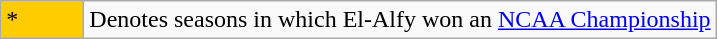<table class="wikitable">
<tr>
<td style="background:#ffcc00; width:3em;">*</td>
<td>Denotes seasons in which El-Alfy won an <a href='#'>NCAA Championship</a></td>
</tr>
</table>
